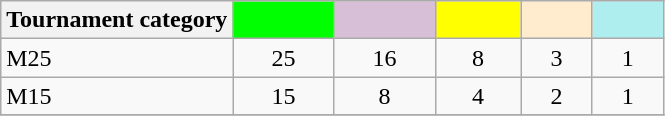<table class="wikitable" style="text-align:center">
<tr>
<th>Tournament category</th>
<th style="width:60px; background:lime;"></th>
<th style="width:60px; background:thistle;"></th>
<th style="width:50px; background:#ff0;"></th>
<th style="width:40px; background:#ffebcd;"></th>
<th style="width:40px; background:#afeeee;"></th>
</tr>
<tr>
<td align="left">M25</td>
<td>25</td>
<td>16</td>
<td>8</td>
<td>3</td>
<td>1</td>
</tr>
<tr>
<td align="left">M15</td>
<td>15</td>
<td>8</td>
<td>4</td>
<td>2</td>
<td>1</td>
</tr>
<tr>
</tr>
</table>
